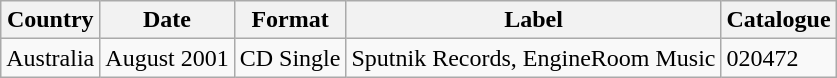<table class="wikitable">
<tr>
<th>Country</th>
<th>Date</th>
<th>Format</th>
<th>Label</th>
<th>Catalogue</th>
</tr>
<tr>
<td>Australia</td>
<td>August 2001</td>
<td>CD Single</td>
<td>Sputnik Records, EngineRoom Music</td>
<td>020472</td>
</tr>
</table>
